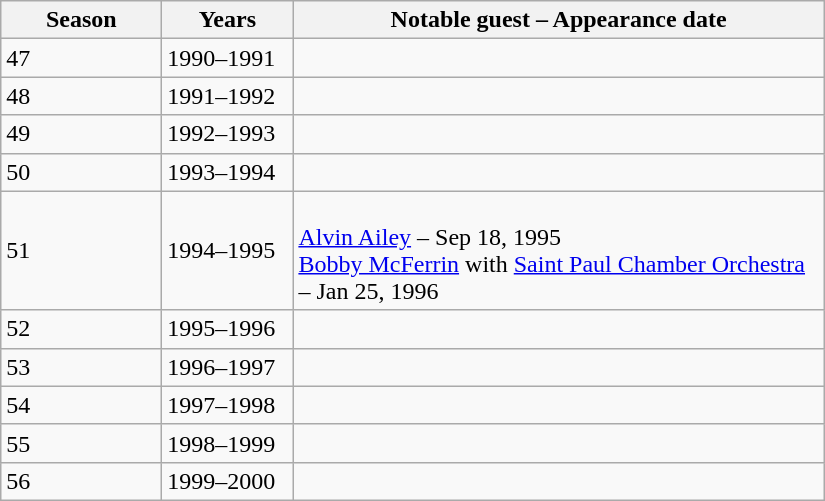<table class="wikitable collapsible" width="550">
<tr>
<th scope="col" width="100px">Season</th>
<th scope="col" width="80px">Years</th>
<th>Notable guest – Appearance date</th>
</tr>
<tr>
<td>47</td>
<td>1990–1991</td>
<td></td>
</tr>
<tr>
<td>48</td>
<td>1991–1992</td>
<td></td>
</tr>
<tr>
<td>49</td>
<td>1992–1993</td>
<td></td>
</tr>
<tr>
<td>50</td>
<td>1993–1994</td>
<td></td>
</tr>
<tr>
<td>51</td>
<td>1994–1995</td>
<td><br><a href='#'>Alvin Ailey</a> – Sep 18, 1995<br>
<a href='#'>Bobby McFerrin</a> with <a href='#'>Saint Paul Chamber Orchestra</a> – Jan 25, 1996</td>
</tr>
<tr>
<td>52</td>
<td>1995–1996</td>
<td></td>
</tr>
<tr>
<td>53</td>
<td>1996–1997</td>
<td></td>
</tr>
<tr>
<td>54</td>
<td>1997–1998</td>
<td></td>
</tr>
<tr>
<td>55</td>
<td>1998–1999</td>
<td></td>
</tr>
<tr>
<td>56</td>
<td>1999–2000</td>
<td></td>
</tr>
</table>
